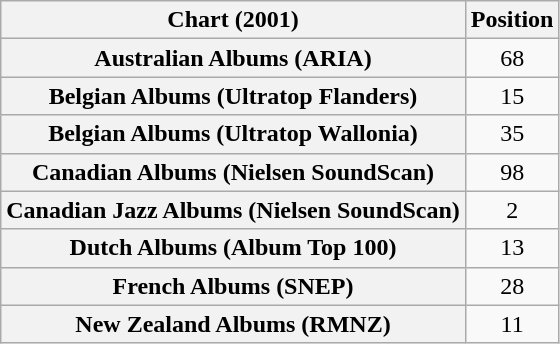<table class="wikitable sortable plainrowheaders" style="text-align:center">
<tr>
<th scope="col">Chart (2001)</th>
<th scope="col">Position</th>
</tr>
<tr>
<th scope="row">Australian Albums (ARIA)</th>
<td>68</td>
</tr>
<tr>
<th scope="row">Belgian Albums (Ultratop Flanders)</th>
<td>15</td>
</tr>
<tr>
<th scope="row">Belgian Albums (Ultratop Wallonia)</th>
<td>35</td>
</tr>
<tr>
<th scope="row">Canadian Albums (Nielsen SoundScan)</th>
<td>98</td>
</tr>
<tr>
<th scope="row">Canadian Jazz Albums (Nielsen SoundScan)</th>
<td>2</td>
</tr>
<tr>
<th scope="row">Dutch Albums (Album Top 100)</th>
<td>13</td>
</tr>
<tr>
<th scope="row">French Albums (SNEP)</th>
<td>28</td>
</tr>
<tr>
<th scope="row">New Zealand Albums (RMNZ)</th>
<td>11</td>
</tr>
</table>
